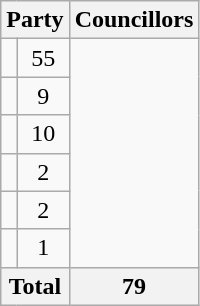<table class="wikitable">
<tr>
<th colspan=2>Party</th>
<th>Councillors</th>
</tr>
<tr>
<td></td>
<td align=center>55</td>
</tr>
<tr>
<td></td>
<td align=center>9</td>
</tr>
<tr>
<td></td>
<td align=center>10</td>
</tr>
<tr>
<td></td>
<td align=center>2</td>
</tr>
<tr>
<td></td>
<td align=center>2</td>
</tr>
<tr>
<td></td>
<td align=center>1</td>
</tr>
<tr>
<th colspan=2>Total</th>
<th align=center>79</th>
</tr>
</table>
